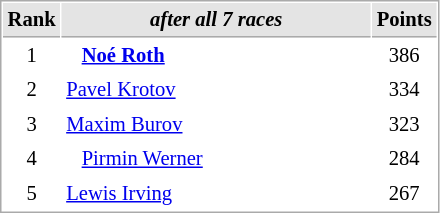<table cellspacing="1" cellpadding="3" style="border:1px solid #aaa; font-size:86%;">
<tr style="background:#e4e4e4;">
<th style="border-bottom:1px solid #aaa; width:10px;">Rank</th>
<th style="border-bottom:1px solid #aaa; width:200px;"><em>after all 7 races</em></th>
<th style="border-bottom:1px solid #aaa; width:20px;">Points</th>
</tr>
<tr>
<td align=center>1</td>
<td><strong>   <a href='#'>Noé Roth</a></strong></td>
<td align=center>386</td>
</tr>
<tr>
<td align=center>2</td>
<td> <a href='#'>Pavel Krotov</a></td>
<td align=center>334</td>
</tr>
<tr>
<td align=center>3</td>
<td> <a href='#'>Maxim Burov</a></td>
<td align=center>323</td>
</tr>
<tr>
<td align=center>4</td>
<td>   <a href='#'>Pirmin Werner</a></td>
<td align=center>284</td>
</tr>
<tr>
<td align=center>5</td>
<td> <a href='#'>Lewis Irving</a></td>
<td align=center>267</td>
</tr>
</table>
